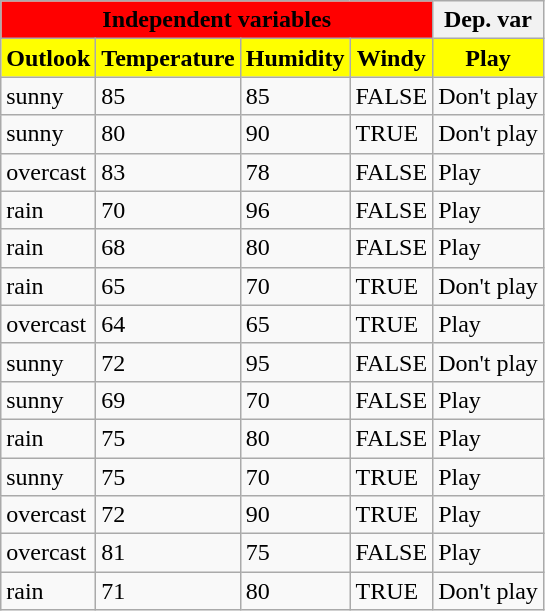<table class="wikitable">
<tr>
<th colspan="4" style="background:red;">Independent variables</th>
<th>Dep. var</th>
</tr>
<tr>
<th style="background:yellow;">Outlook</th>
<th style="background:yellow;">Temperature</th>
<th style="background:yellow;">Humidity</th>
<th style="background:yellow;">Windy</th>
<th style="background:yellow;">Play</th>
</tr>
<tr>
<td>sunny</td>
<td>85</td>
<td>85</td>
<td>FALSE</td>
<td>Don't play</td>
</tr>
<tr>
<td>sunny</td>
<td>80</td>
<td>90</td>
<td>TRUE</td>
<td>Don't play</td>
</tr>
<tr>
<td>overcast</td>
<td>83</td>
<td>78</td>
<td>FALSE</td>
<td>Play</td>
</tr>
<tr>
<td>rain</td>
<td>70</td>
<td>96</td>
<td>FALSE</td>
<td>Play</td>
</tr>
<tr>
<td>rain</td>
<td>68</td>
<td>80</td>
<td>FALSE</td>
<td>Play</td>
</tr>
<tr>
<td>rain</td>
<td>65</td>
<td>70</td>
<td>TRUE</td>
<td>Don't play</td>
</tr>
<tr>
<td>overcast</td>
<td>64</td>
<td>65</td>
<td>TRUE</td>
<td>Play</td>
</tr>
<tr>
<td>sunny</td>
<td>72</td>
<td>95</td>
<td>FALSE</td>
<td>Don't play</td>
</tr>
<tr>
<td>sunny</td>
<td>69</td>
<td>70</td>
<td>FALSE</td>
<td>Play</td>
</tr>
<tr>
<td>rain</td>
<td>75</td>
<td>80</td>
<td>FALSE</td>
<td>Play</td>
</tr>
<tr>
<td>sunny</td>
<td>75</td>
<td>70</td>
<td>TRUE</td>
<td>Play</td>
</tr>
<tr>
<td>overcast</td>
<td>72</td>
<td>90</td>
<td>TRUE</td>
<td>Play</td>
</tr>
<tr>
<td>overcast</td>
<td>81</td>
<td>75</td>
<td>FALSE</td>
<td>Play</td>
</tr>
<tr>
<td>rain</td>
<td>71</td>
<td>80</td>
<td>TRUE</td>
<td>Don't play</td>
</tr>
</table>
